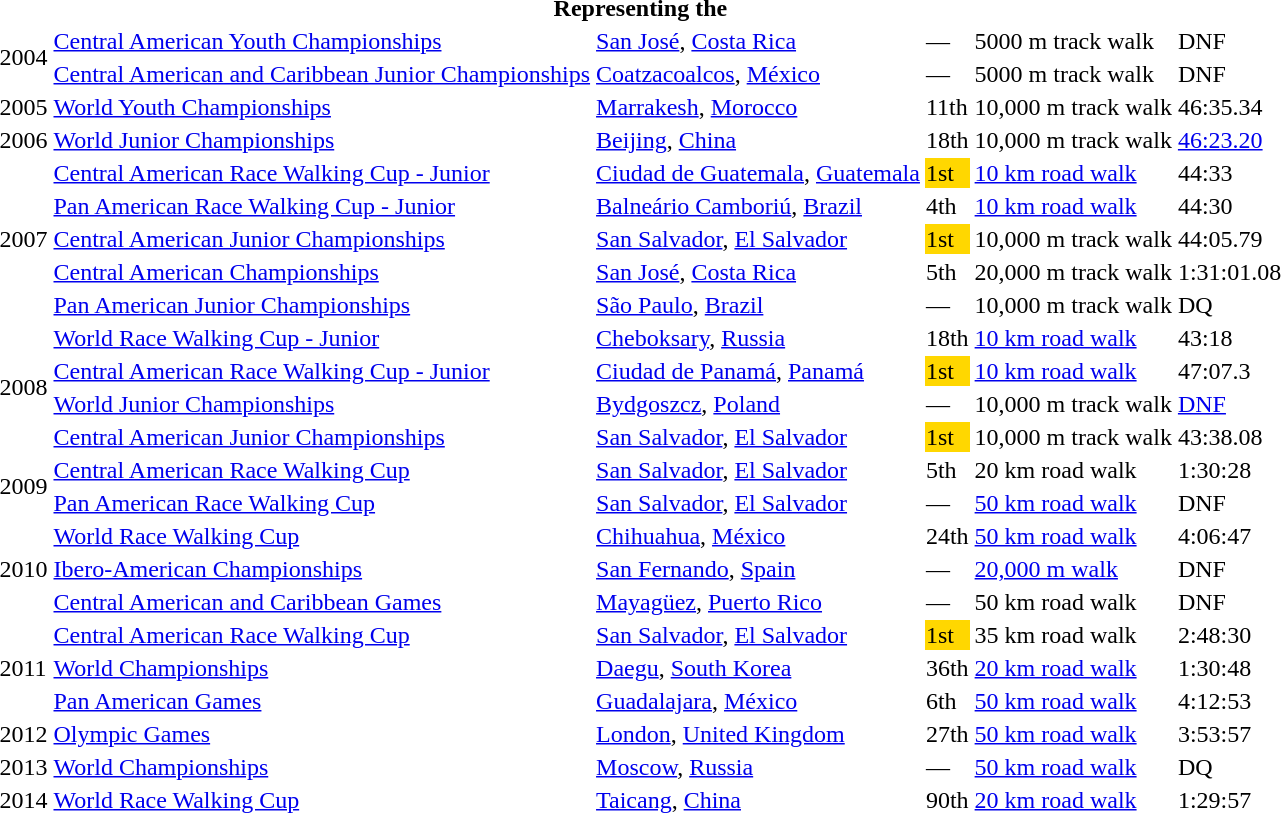<table>
<tr>
<th colspan="6">Representing the </th>
</tr>
<tr>
<td rowspan=2>2004</td>
<td><a href='#'>Central American Youth Championships</a></td>
<td><a href='#'>San José</a>, <a href='#'>Costa Rica</a></td>
<td>—</td>
<td>5000 m track walk</td>
<td>DNF</td>
</tr>
<tr>
<td><a href='#'>Central American and Caribbean Junior Championships</a></td>
<td><a href='#'>Coatzacoalcos</a>, <a href='#'>México</a></td>
<td>—</td>
<td>5000 m track walk</td>
<td>DNF</td>
</tr>
<tr>
<td>2005</td>
<td><a href='#'>World Youth Championships</a></td>
<td><a href='#'>Marrakesh</a>, <a href='#'>Morocco</a></td>
<td>11th</td>
<td>10,000 m track walk</td>
<td>46:35.34</td>
</tr>
<tr>
<td>2006</td>
<td><a href='#'>World Junior Championships</a></td>
<td><a href='#'>Beijing</a>, <a href='#'>China</a></td>
<td>18th</td>
<td>10,000 m track walk</td>
<td><a href='#'>46:23.20</a></td>
</tr>
<tr>
<td rowspan=5>2007</td>
<td><a href='#'>Central American Race Walking Cup - Junior</a></td>
<td><a href='#'>Ciudad de Guatemala</a>, <a href='#'>Guatemala</a></td>
<td bgcolor=gold>1st</td>
<td><a href='#'>10 km road walk</a></td>
<td>44:33</td>
</tr>
<tr>
<td><a href='#'>Pan American Race Walking Cup - Junior</a></td>
<td><a href='#'>Balneário Camboriú</a>, <a href='#'>Brazil</a></td>
<td>4th</td>
<td><a href='#'>10 km road walk</a></td>
<td>44:30</td>
</tr>
<tr>
<td><a href='#'>Central American Junior Championships</a></td>
<td><a href='#'>San Salvador</a>, <a href='#'>El Salvador</a></td>
<td bgcolor=gold>1st</td>
<td>10,000 m track walk</td>
<td>44:05.79</td>
</tr>
<tr>
<td><a href='#'>Central American Championships</a></td>
<td><a href='#'>San José</a>, <a href='#'>Costa Rica</a></td>
<td>5th</td>
<td>20,000 m track walk</td>
<td>1:31:01.08</td>
</tr>
<tr>
<td><a href='#'>Pan American Junior Championships</a></td>
<td><a href='#'>São Paulo</a>, <a href='#'>Brazil</a></td>
<td>—</td>
<td>10,000 m track walk</td>
<td>DQ</td>
</tr>
<tr>
<td rowspan=4>2008</td>
<td><a href='#'>World Race Walking Cup - Junior</a></td>
<td><a href='#'>Cheboksary</a>, <a href='#'>Russia</a></td>
<td>18th</td>
<td><a href='#'>10 km road walk</a></td>
<td>43:18</td>
</tr>
<tr>
<td><a href='#'>Central American Race Walking Cup - Junior</a></td>
<td><a href='#'>Ciudad de Panamá</a>, <a href='#'>Panamá</a></td>
<td bgcolor=gold>1st</td>
<td><a href='#'>10 km road walk</a></td>
<td>47:07.3</td>
</tr>
<tr>
<td><a href='#'>World Junior Championships</a></td>
<td><a href='#'>Bydgoszcz</a>, <a href='#'>Poland</a></td>
<td>—</td>
<td>10,000 m track walk</td>
<td><a href='#'>DNF</a></td>
</tr>
<tr>
<td><a href='#'>Central American Junior Championships</a></td>
<td><a href='#'>San Salvador</a>, <a href='#'>El Salvador</a></td>
<td bgcolor=gold>1st</td>
<td>10,000 m track walk</td>
<td>43:38.08</td>
</tr>
<tr>
<td rowspan=2>2009</td>
<td><a href='#'>Central American Race Walking Cup</a></td>
<td><a href='#'>San Salvador</a>, <a href='#'>El Salvador</a></td>
<td>5th</td>
<td>20 km road walk</td>
<td>1:30:28</td>
</tr>
<tr>
<td><a href='#'>Pan American Race Walking Cup</a></td>
<td><a href='#'>San Salvador</a>, <a href='#'>El Salvador</a></td>
<td>—</td>
<td><a href='#'>50 km road walk</a></td>
<td>DNF</td>
</tr>
<tr>
<td rowspan=3>2010</td>
<td><a href='#'>World Race Walking Cup</a></td>
<td><a href='#'>Chihuahua</a>, <a href='#'>México</a></td>
<td>24th</td>
<td><a href='#'>50 km road walk</a></td>
<td>4:06:47</td>
</tr>
<tr>
<td><a href='#'>Ibero-American Championships</a></td>
<td><a href='#'>San Fernando</a>, <a href='#'>Spain</a></td>
<td>—</td>
<td><a href='#'>20,000 m walk</a></td>
<td>DNF</td>
</tr>
<tr>
<td><a href='#'>Central American and Caribbean Games</a></td>
<td><a href='#'>Mayagüez</a>, <a href='#'>Puerto Rico</a></td>
<td>—</td>
<td>50 km road walk</td>
<td>DNF</td>
</tr>
<tr>
<td rowspan=3>2011</td>
<td><a href='#'>Central American Race Walking Cup</a></td>
<td><a href='#'>San Salvador</a>, <a href='#'>El Salvador</a></td>
<td bgcolor=gold>1st</td>
<td>35 km road walk</td>
<td>2:48:30</td>
</tr>
<tr>
<td><a href='#'>World Championships</a></td>
<td><a href='#'>Daegu</a>, <a href='#'>South Korea</a></td>
<td>36th</td>
<td><a href='#'>20 km road walk</a></td>
<td>1:30:48</td>
</tr>
<tr>
<td><a href='#'>Pan American Games</a></td>
<td><a href='#'>Guadalajara</a>, <a href='#'>México</a></td>
<td>6th</td>
<td><a href='#'>50 km road walk</a></td>
<td>4:12:53</td>
</tr>
<tr>
<td>2012</td>
<td><a href='#'>Olympic Games</a></td>
<td><a href='#'>London</a>, <a href='#'>United Kingdom</a></td>
<td>27th</td>
<td><a href='#'>50 km road walk</a></td>
<td>3:53:57</td>
</tr>
<tr>
<td>2013</td>
<td><a href='#'>World Championships</a></td>
<td><a href='#'>Moscow</a>, <a href='#'>Russia</a></td>
<td>—</td>
<td><a href='#'>50 km road walk</a></td>
<td>DQ</td>
</tr>
<tr>
<td>2014</td>
<td><a href='#'>World Race Walking Cup</a></td>
<td><a href='#'>Taicang</a>, <a href='#'>China</a></td>
<td>90th</td>
<td><a href='#'>20 km road walk</a></td>
<td>1:29:57</td>
</tr>
</table>
